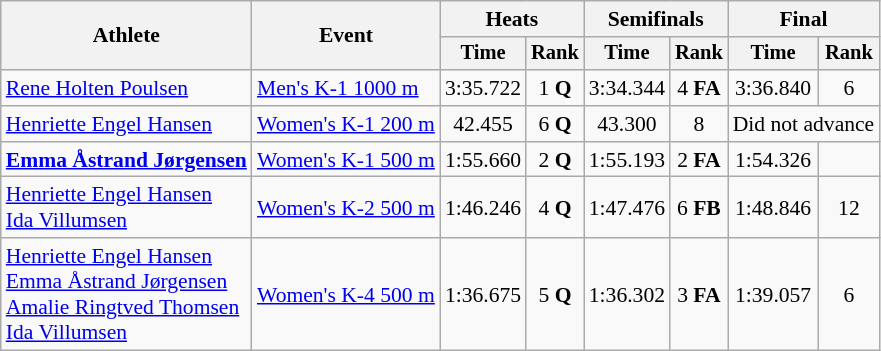<table class=wikitable style="font-size:90%">
<tr>
<th rowspan="2">Athlete</th>
<th rowspan="2">Event</th>
<th colspan=2>Heats</th>
<th colspan=2>Semifinals</th>
<th colspan=2>Final</th>
</tr>
<tr style="font-size:95%">
<th>Time</th>
<th>Rank</th>
<th>Time</th>
<th>Rank</th>
<th>Time</th>
<th>Rank</th>
</tr>
<tr align=center>
<td align=left><a href='#'>Rene Holten Poulsen</a></td>
<td align=left><a href='#'>Men's K-1 1000 m</a></td>
<td>3:35.722</td>
<td>1 <strong>Q</strong></td>
<td>3:34.344</td>
<td>4 <strong>FA</strong></td>
<td>3:36.840</td>
<td>6</td>
</tr>
<tr align=center>
<td align=left><a href='#'>Henriette Engel Hansen</a></td>
<td align=left><a href='#'>Women's K-1 200 m</a></td>
<td>42.455</td>
<td>6 <strong>Q</strong></td>
<td>43.300</td>
<td>8</td>
<td colspan=2>Did not advance</td>
</tr>
<tr align=center>
<td align=left><strong><a href='#'>Emma Åstrand Jørgensen</a></strong></td>
<td align=left><a href='#'>Women's K-1 500 m</a></td>
<td>1:55.660</td>
<td>2 <strong>Q</strong></td>
<td>1:55.193</td>
<td>2 <strong>FA</strong></td>
<td>1:54.326</td>
<td></td>
</tr>
<tr align=center>
<td align=left><a href='#'>Henriette Engel Hansen</a><br><a href='#'>Ida Villumsen</a></td>
<td align=left><a href='#'>Women's K-2 500 m</a></td>
<td>1:46.246</td>
<td>4 <strong>Q</strong></td>
<td>1:47.476</td>
<td>6 <strong>FB</strong></td>
<td>1:48.846</td>
<td>12</td>
</tr>
<tr align=center>
<td align=left><a href='#'>Henriette Engel Hansen</a><br><a href='#'>Emma Åstrand Jørgensen</a><br><a href='#'>Amalie Ringtved Thomsen</a><br><a href='#'>Ida Villumsen</a></td>
<td align=left><a href='#'>Women's K-4 500 m</a></td>
<td>1:36.675</td>
<td>5 <strong>Q</strong></td>
<td>1:36.302</td>
<td>3 <strong>FA</strong></td>
<td>1:39.057</td>
<td>6</td>
</tr>
</table>
